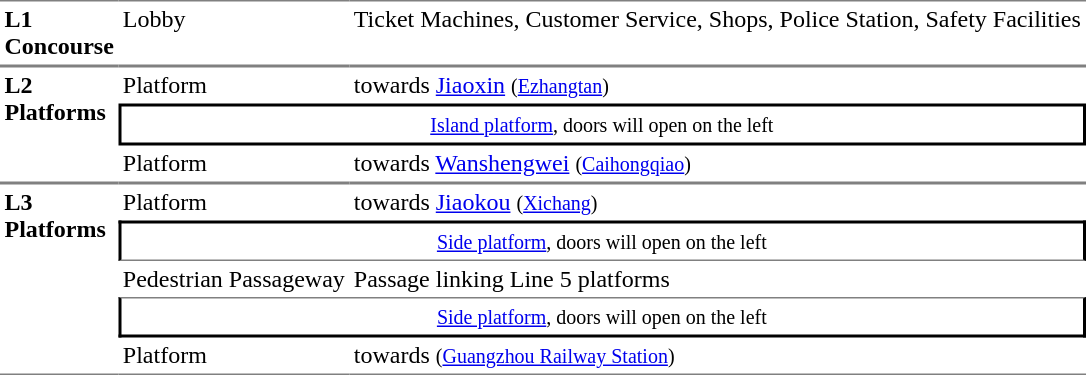<table table border=0 cellspacing=0 cellpadding=3>
<tr>
<td style="border-bottom:solid 1px gray; border-top:solid 1px gray;" valign=top><strong>L1<br>Concourse</strong></td>
<td style="border-bottom:solid 1px gray; border-top:solid 1px gray;" valign=top>Lobby</td>
<td style="border-bottom:solid 1px gray; border-top:solid 1px gray;" valign=top>Ticket Machines, Customer Service, Shops, Police Station, Safety Facilities</td>
</tr>
<tr>
<td style="border-bottom:solid 1px gray; border-top:solid 1px gray;" valign=top width=50 rowspan=3><strong>L2<br>Platforms</strong></td>
<td style="border-top:solid 1px gray;">Platform </td>
<td style="border-top:solid 1px gray;">  towards <a href='#'>Jiaoxin</a> <small>(<a href='#'>Ezhangtan</a>)</small></td>
</tr>
<tr>
<td style="border-right:solid 2px black;border-left:solid 2px black;border-top:solid 2px black;border-bottom:solid 2px black;text-align:center;" colspan=2><small><a href='#'>Island platform</a>, doors will open on the left</small></td>
</tr>
<tr>
<td style="border-bottom:solid 1px gray;">Platform </td>
<td style="border-bottom:solid 1px gray;"> towards <a href='#'>Wanshengwei</a> <small>(<a href='#'>Caihongqiao</a>)</small> </td>
</tr>
<tr>
<td style="border-top:solid 1px gray;border-bottom:solid 1px gray;" rowspan=5 valign=top><strong>L3<br>Platforms</strong></td>
<td style="border-top:solid 1px gray;">Platform </td>
<td style="border-top:solid 1px gray;">  towards <a href='#'>Jiaokou</a> <small>(<a href='#'>Xichang</a>)</small></td>
</tr>
<tr>
<td style="border-right:solid 2px black;border-left:solid 2px black;border-top:solid 2px black;border-bottom:solid 1px gray;text-align:center" colspan=2><small><a href='#'>Side platform</a>, doors will open on the left</small></td>
</tr>
<tr>
<td>Pedestrian Passageway</td>
<td>Passage linking Line 5 platforms</td>
</tr>
<tr>
<td style="border-right:solid 2px black;border-left:solid 2px black;border-top:solid 1px gray;border-bottom:solid 2px black;text-align:center" colspan=2><small><a href='#'>Side platform</a>, doors will open on the left</small></td>
</tr>
<tr>
<td style="border-bottom:solid 1px gray;">Platform </td>
<td style="border-bottom:solid 1px gray;"> towards  <small>(<a href='#'>Guangzhou Railway Station</a>)</small> </td>
</tr>
</table>
